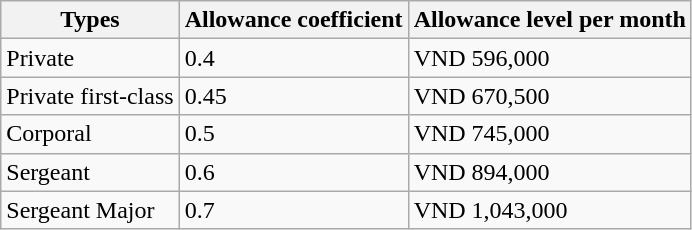<table class="wikitable">
<tr>
<th>Types</th>
<th>Allowance coefficient</th>
<th>Allowance level per month</th>
</tr>
<tr>
<td>Private</td>
<td>0.4</td>
<td>VND 596,000</td>
</tr>
<tr>
<td>Private first-class</td>
<td>0.45</td>
<td>VND 670,500</td>
</tr>
<tr>
<td>Corporal</td>
<td>0.5</td>
<td>VND 745,000</td>
</tr>
<tr>
<td>Sergeant</td>
<td>0.6</td>
<td>VND 894,000</td>
</tr>
<tr>
<td>Sergeant Major</td>
<td>0.7</td>
<td>VND 1,043,000</td>
</tr>
</table>
